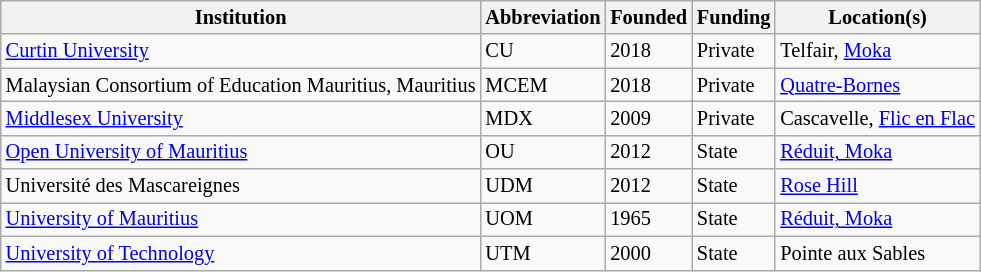<table class="wikitable sortable" style="font-size:85%;">
<tr ">
<th>Institution</th>
<th>Abbreviation</th>
<th>Founded</th>
<th>Funding</th>
<th>Location(s)</th>
</tr>
<tr>
<td><a href='#'>Curtin University</a></td>
<td>CU</td>
<td>2018</td>
<td>Private</td>
<td>Telfair, <a href='#'>Moka</a></td>
</tr>
<tr>
<td>Malaysian Consortium of Education Mauritius, Mauritius</td>
<td>MCEM</td>
<td>2018</td>
<td>Private</td>
<td><a href='#'>Quatre-Bornes</a></td>
</tr>
<tr>
<td><a href='#'>Middlesex University</a></td>
<td>MDX</td>
<td>2009</td>
<td>Private</td>
<td>Cascavelle, <a href='#'>Flic en Flac</a></td>
</tr>
<tr>
<td><a href='#'>Open University of Mauritius</a></td>
<td>OU</td>
<td>2012</td>
<td>State</td>
<td><a href='#'>Réduit, Moka</a></td>
</tr>
<tr>
<td>Université des Mascareignes</td>
<td>UDM</td>
<td>2012</td>
<td>State</td>
<td><a href='#'>Rose Hill</a></td>
</tr>
<tr>
<td><a href='#'>University of Mauritius</a></td>
<td>UOM</td>
<td>1965</td>
<td>State</td>
<td><a href='#'>Réduit, Moka</a></td>
</tr>
<tr>
<td><a href='#'>University of Technology</a></td>
<td>UTM</td>
<td>2000</td>
<td>State</td>
<td>Pointe aux Sables</td>
</tr>
</table>
